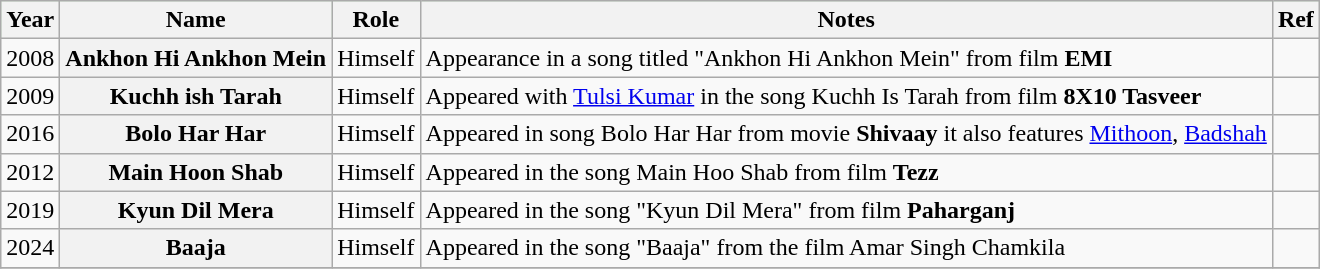<table class="wikitable sortable">
<tr style="background:#cfc; text-align:center;">
<th class="sortable">Year</th>
<th class="sortable">Name</th>
<th class="sortable">Role</th>
<th class="sortable">Notes</th>
<th class="sortable">Ref</th>
</tr>
<tr>
<td>2008</td>
<th>Ankhon Hi Ankhon Mein</th>
<td style="text-align:center;">Himself</td>
<td>Appearance in a song titled "Ankhon Hi Ankhon Mein" from film <strong>EMI</strong></td>
<td style="text-align:center;"></td>
</tr>
<tr>
<td>2009</td>
<th>Kuchh ish Tarah</th>
<td style="text-align:center;">Himself</td>
<td>Appeared with <a href='#'>Tulsi Kumar</a> in the song Kuchh Is Tarah from film <strong>8X10 Tasveer</strong></td>
<td style="text-align:center;"></td>
</tr>
<tr>
<td>2016</td>
<th>Bolo Har Har</th>
<td style="text-align:center;">Himself</td>
<td>Appeared in song Bolo Har Har from movie <strong>Shivaay</strong> it also features <a href='#'>Mithoon</a>, <a href='#'>Badshah</a></td>
<td style="text-align:center;"></td>
</tr>
<tr |>
<td>2012</td>
<th>Main Hoon Shab</th>
<td style="text-align:center;">Himself</td>
<td>Appeared in the song Main Hoo Shab from film <strong>Tezz</strong></td>
<td style="text-align:center;"></td>
</tr>
<tr>
<td>2019</td>
<th>Kyun Dil Mera</th>
<td style="text-align:center;">Himself</td>
<td>Appeared in the song "Kyun Dil Mera" from film <strong>Paharganj</strong></td>
<td style="text-align:center;"></td>
</tr>
<tr>
<td>2024</td>
<th>Baaja</th>
<td style="text-align:center;">Himself</td>
<td>Appeared in the song "Baaja" from the film Amar Singh Chamkila<em></td>
<td style="text-align:center;"></td>
</tr>
<tr>
</tr>
</table>
